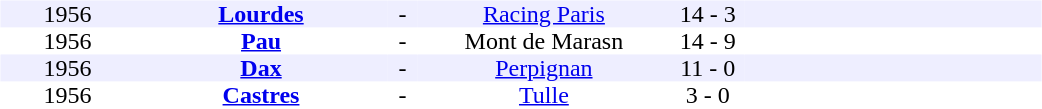<table width=700>
<tr>
<td width=700 valign=top><br><table border=0 cellspacing=0 cellpadding=0 style=font-size: 100%; border-collapse: collapse; width=100%>
<tr align=center bgcolor=#EEEEFF>
<td width=90>1956</td>
<td width=170><strong><a href='#'>Lourdes</a></strong></td>
<td width=20>-</td>
<td width=170><a href='#'>Racing Paris</a></td>
<td width=50>14 - 3</td>
<td width=200></td>
</tr>
<tr align=center bgcolor=#FFFFFF>
<td width=90>1956</td>
<td width=170><strong><a href='#'>Pau</a></strong></td>
<td width=20>-</td>
<td width=170>Mont de Marasn</td>
<td width=50>14 - 9</td>
<td width=200></td>
</tr>
<tr align=center bgcolor=#EEEEFF>
<td width=90>1956</td>
<td width=170><strong><a href='#'>Dax</a></strong></td>
<td width=20>-</td>
<td width=170><a href='#'>Perpignan</a></td>
<td width=50>11 - 0</td>
<td width=200></td>
</tr>
<tr align=center bgcolor=#FFFFFF>
<td width=90>1956</td>
<td width=170><strong><a href='#'>Castres</a></strong></td>
<td width=20>-</td>
<td width=170><a href='#'>Tulle</a></td>
<td width=50>3 - 0</td>
<td width=200></td>
</tr>
</table>
</td>
</tr>
</table>
